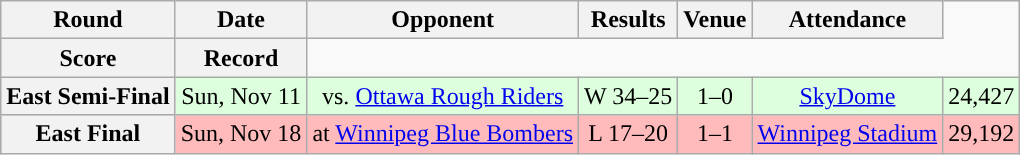<table class="wikitable" style="text-align:center">
<tr>
<th>Round</th>
<th>Date</th>
<th>Opponent</th>
<th>Results</th>
<th>Venue</th>
<th>Attendance</th>
</tr>
<tr>
<th>Score</th>
<th>Record</th>
</tr>
<tr style="background:#ddffdd">
<th>East Semi-Final</th>
<td>Sun, Nov 11</td>
<td>vs. <a href='#'>Ottawa Rough Riders</a></td>
<td>W 34–25</td>
<td>1–0</td>
<td><a href='#'>SkyDome</a></td>
<td>24,427</td>
</tr>
<tr style="background:#ffbbbb">
<th>East Final</th>
<td>Sun, Nov 18</td>
<td>at <a href='#'>Winnipeg Blue Bombers</a></td>
<td>L 17–20</td>
<td>1–1</td>
<td><a href='#'>Winnipeg Stadium</a></td>
<td>29,192</td>
</tr>
</table>
